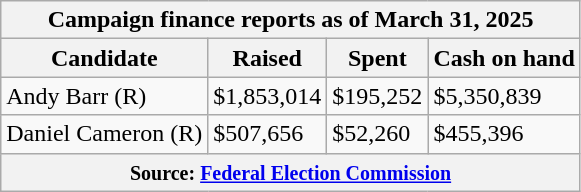<table class="wikitable sortable">
<tr>
<th colspan=4>Campaign finance reports as of March 31, 2025</th>
</tr>
<tr style="text-align:center;">
<th>Candidate</th>
<th>Raised</th>
<th>Spent</th>
<th>Cash on hand</th>
</tr>
<tr>
<td>Andy Barr (R)</td>
<td>$1,853,014</td>
<td>$195,252</td>
<td>$5,350,839</td>
</tr>
<tr>
<td>Daniel Cameron (R)</td>
<td>$507,656</td>
<td>$52,260</td>
<td>$455,396</td>
</tr>
<tr>
<th colspan="4"><small>Source: <a href='#'>Federal Election Commission</a></small></th>
</tr>
</table>
